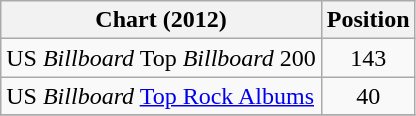<table class="wikitable sortable" border="1">
<tr>
<th>Chart (2012)</th>
<th>Position</th>
</tr>
<tr>
<td align="left">US <em>Billboard</em> Top <em>Billboard</em> 200</td>
<td align="center">143</td>
</tr>
<tr>
<td align="left">US <em>Billboard</em> <a href='#'>Top Rock Albums</a></td>
<td align="center">40</td>
</tr>
<tr>
</tr>
</table>
